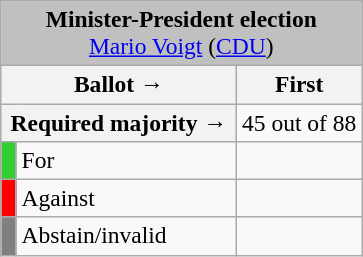<table class="wikitable" style="text-align:center; font-size:98%;">
<tr>
<td colspan=4 align="center" bgcolor="#C0C0C0"><strong>Minister-President election</strong><br><a href='#'>Mario Voigt</a> (<a href='#'>CDU</a>)</td>
</tr>
<tr>
<th colspan=2 style="width:150px;">Ballot →</th>
<th>First</th>
</tr>
<tr>
<th colspan=2>Required majority →</th>
<td>45 out of 88 </td>
</tr>
<tr>
<td bgcolor=limegreen></td>
<td style="text-align:left;">For</td>
<td></td>
</tr>
<tr>
<td bgcolor=red></td>
<td style="text-align:left;">Against</td>
<td></td>
</tr>
<tr>
<td style="background:gray;"></td>
<td style="text-align:left;">Abstain/invalid</td>
<td></td>
</tr>
</table>
